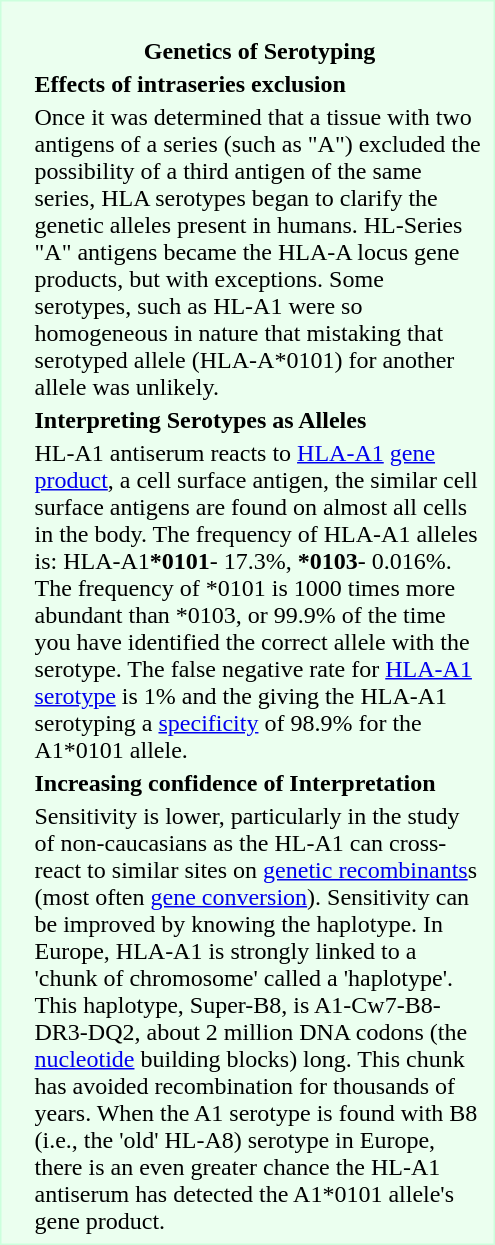<table style="margin-left:2em;  border:1px #ccffdd solid; background:#ebffef" align="right">
<tr>
<td><br><table style="text-align:left; margin-left:1em; background:#ebffef">
<tr align = "center">
<td><div><strong>Genetics of Serotyping</strong></div></td>
</tr>
<tr>
<td><strong>Effects of intraseries exclusion</strong></td>
</tr>
<tr>
<td column width = "300px">Once it was determined that a tissue with two antigens of a series (such as "A") excluded the possibility of a third antigen of the same series, HLA serotypes began to clarify the genetic alleles present in humans. HL-Series "A" antigens became the HLA-A locus gene products, but with exceptions. Some serotypes, such as HL-A1 were so homogeneous in nature that mistaking that serotyped allele (HLA-A*0101) for another allele was unlikely. <br></td>
</tr>
<tr>
<td><strong>Interpreting Serotypes as Alleles</strong></td>
</tr>
<tr>
<td column width = "300px">HL-A1 antiserum reacts to <a href='#'>HLA-A1</a> <a href='#'>gene product</a>, a cell surface antigen, the similar cell surface antigens are found on almost all cells in the body. The frequency of HLA-A1 alleles is: HLA-A1<strong>*0101</strong>- 17.3%, <strong>*0103</strong>- 0.016%. The frequency of *0101 is 1000 times more abundant than *0103, or 99.9% of the time you have identified the correct allele with the serotype. The false negative rate for <a href='#'>HLA-A1 serotype</a> is 1% and the giving the HLA-A1 serotyping a <a href='#'>specificity</a> of 98.9% for the A1*0101 allele.<br></td>
</tr>
<tr>
<td><strong>Increasing confidence of Interpretation</strong></td>
</tr>
<tr>
<td column width = "300px">Sensitivity is lower, particularly in the study of non-caucasians as the HL-A1 can cross-react to similar sites on  <a href='#'>genetic recombinants</a>s (most often <a href='#'>gene conversion</a>). Sensitivity can be improved by knowing the haplotype. In Europe, HLA-A1 is strongly linked to a 'chunk of chromosome' called a 'haplotype'. This haplotype, Super-B8, is A1-Cw7-B8-DR3-DQ2, about 2 million DNA codons (the <a href='#'>nucleotide</a> building blocks) long. This chunk has avoided recombination for thousands of years. When the A1 serotype is found with B8 (i.e., the 'old' HL-A8) serotype in Europe, there is an even greater chance the HL-A1 antiserum has detected the A1*0101 allele's gene product. <br></td>
</tr>
</table>
</td>
</tr>
</table>
